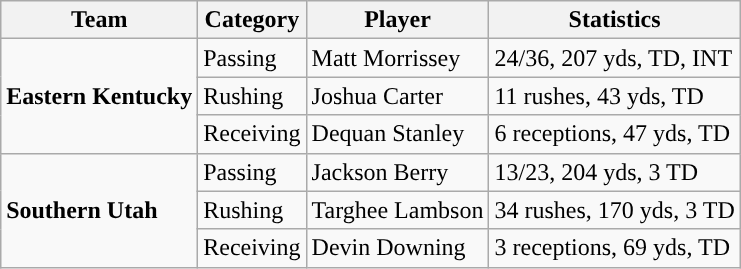<table class="wikitable" style="float: right;">
<tr>
<th>Team</th>
<th>Category</th>
<th>Player</th>
<th>Statistics</th>
</tr>
<tr>
<td rowspan=3><strong>Eastern Kentucky</strong></td>
<td>Passing</td>
<td>Matt Morrissey</td>
<td>24/36, 207 yds, TD, INT</td>
</tr>
<tr>
<td>Rushing</td>
<td>Joshua Carter</td>
<td>11 rushes, 43 yds, TD</td>
</tr>
<tr>
<td>Receiving</td>
<td>Dequan Stanley</td>
<td>6 receptions, 47 yds, TD</td>
</tr>
<tr>
<td rowspan=3><strong>Southern Utah</strong></td>
<td>Passing</td>
<td>Jackson Berry</td>
<td>13/23, 204 yds, 3 TD</td>
</tr>
<tr>
<td>Rushing</td>
<td>Targhee Lambson</td>
<td>34 rushes, 170 yds, 3 TD</td>
</tr>
<tr>
<td>Receiving</td>
<td>Devin Downing</td>
<td>3 receptions, 69 yds, TD</td>
</tr>
</table>
